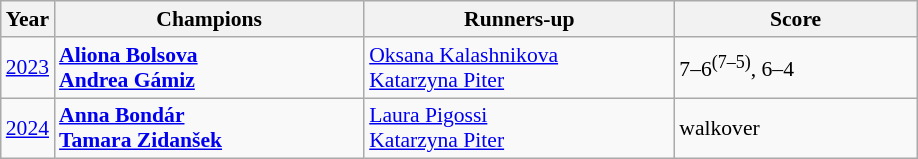<table class="wikitable" style="font-size:90%">
<tr>
<th>Year</th>
<th width="200">Champions</th>
<th width="200">Runners-up</th>
<th width="155">Score</th>
</tr>
<tr>
<td><a href='#'>2023</a></td>
<td> <strong><a href='#'>Aliona Bolsova</a></strong><br>  <strong><a href='#'>Andrea Gámiz</a></strong></td>
<td> <a href='#'>Oksana Kalashnikova</a> <br> <a href='#'>Katarzyna Piter</a></td>
<td>7–6<sup>(7–5)</sup>, 6–4</td>
</tr>
<tr>
<td><a href='#'>2024</a></td>
<td> <strong><a href='#'>Anna Bondár</a></strong><br>  <strong><a href='#'>Tamara Zidanšek</a></strong></td>
<td> <a href='#'>Laura Pigossi</a> <br> <a href='#'>Katarzyna Piter</a></td>
<td>walkover</td>
</tr>
</table>
